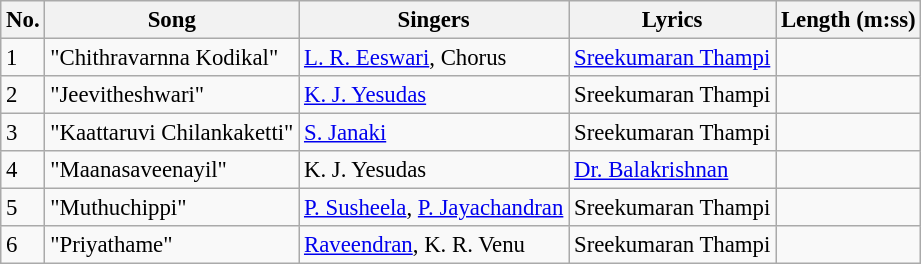<table class="wikitable" style="font-size:95%;">
<tr>
<th>No.</th>
<th>Song</th>
<th>Singers</th>
<th>Lyrics</th>
<th>Length (m:ss)</th>
</tr>
<tr>
<td>1</td>
<td>"Chithravarnna Kodikal"</td>
<td><a href='#'>L. R. Eeswari</a>, Chorus</td>
<td><a href='#'>Sreekumaran Thampi</a></td>
<td></td>
</tr>
<tr>
<td>2</td>
<td>"Jeevitheshwari"</td>
<td><a href='#'>K. J. Yesudas</a></td>
<td>Sreekumaran Thampi</td>
<td></td>
</tr>
<tr>
<td>3</td>
<td>"Kaattaruvi Chilankaketti"</td>
<td><a href='#'>S. Janaki</a></td>
<td>Sreekumaran Thampi</td>
<td></td>
</tr>
<tr>
<td>4</td>
<td>"Maanasaveenayil"</td>
<td>K. J. Yesudas</td>
<td><a href='#'>Dr. Balakrishnan</a></td>
<td></td>
</tr>
<tr>
<td>5</td>
<td>"Muthuchippi"</td>
<td><a href='#'>P. Susheela</a>, <a href='#'>P. Jayachandran</a></td>
<td>Sreekumaran Thampi</td>
<td></td>
</tr>
<tr>
<td>6</td>
<td>"Priyathame"</td>
<td><a href='#'>Raveendran</a>, K. R. Venu</td>
<td>Sreekumaran Thampi</td>
<td></td>
</tr>
</table>
